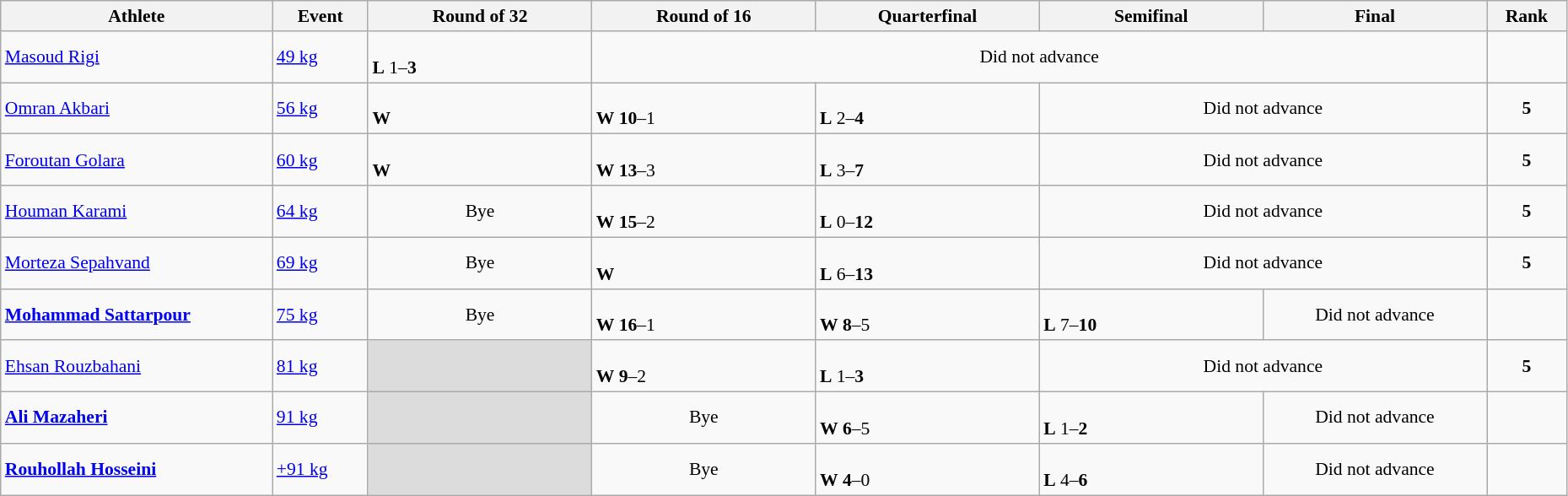<table class="wikitable" width="98%" style="text-align:left; font-size:90%">
<tr>
<th width="17%">Athlete</th>
<th width="6%">Event</th>
<th width="14%">Round of 32</th>
<th width="14%">Round of 16</th>
<th width="14%">Quarterfinal</th>
<th width="14%">Semifinal</th>
<th width="14%">Final</th>
<th width="5%">Rank</th>
</tr>
<tr>
<td><a href='#'>Masoud Rigi</a></td>
<td><a href='#'>49 kg</a></td>
<td><br><strong>L</strong> 1–<strong>3</strong></td>
<td colspan=4 align=center>Did not advance</td>
<td align=center><strong></strong></td>
</tr>
<tr>
<td><a href='#'>Omran Akbari</a></td>
<td><a href='#'>56 kg</a></td>
<td><br><strong>W</strong> </td>
<td><br><strong>W</strong> <strong>10</strong>–1</td>
<td><br><strong>L</strong> 2–<strong>4</strong></td>
<td colspan=2 align=center>Did not advance</td>
<td align=center><strong>5</strong></td>
</tr>
<tr>
<td><a href='#'>Foroutan Golara</a></td>
<td><a href='#'>60 kg</a></td>
<td><br><strong>W</strong> </td>
<td><br><strong>W</strong> <strong>13</strong>–3</td>
<td><br><strong>L</strong> 3–<strong>7</strong></td>
<td colspan=2 align=center>Did not advance</td>
<td align=center><strong>5</strong></td>
</tr>
<tr>
<td><a href='#'>Houman Karami</a></td>
<td><a href='#'>64 kg</a></td>
<td align="center">Bye</td>
<td><br><strong>W</strong> <strong>15</strong>–2</td>
<td><br><strong>L</strong> 0–<strong>12</strong></td>
<td colspan=2 align=center>Did not advance</td>
<td align=center><strong>5</strong></td>
</tr>
<tr>
<td><a href='#'>Morteza Sepahvand</a></td>
<td><a href='#'>69 kg</a></td>
<td align="center">Bye</td>
<td><br><strong>W</strong> </td>
<td><br><strong>L</strong> 6–<strong>13</strong></td>
<td colspan=2 align=center>Did not advance</td>
<td align=center><strong>5</strong></td>
</tr>
<tr>
<td><strong><a href='#'>Mohammad Sattarpour</a></strong></td>
<td><a href='#'>75 kg</a></td>
<td align="center">Bye</td>
<td><br><strong>W</strong> <strong>16</strong>–1</td>
<td><br><strong>W</strong> <strong>8</strong>–5</td>
<td><br><strong>L</strong> 7–<strong>10</strong></td>
<td align=center>Did not advance</td>
<td align=center></td>
</tr>
<tr>
<td><a href='#'>Ehsan Rouzbahani</a></td>
<td><a href='#'>81 kg</a></td>
<td bgcolor=#DCDCDC></td>
<td><br><strong>W</strong> <strong>9</strong>–2</td>
<td><br><strong>L</strong> 1–<strong>3</strong></td>
<td colspan=2 align=center>Did not advance</td>
<td align=center><strong>5</strong></td>
</tr>
<tr>
<td><strong><a href='#'>Ali Mazaheri</a></strong></td>
<td><a href='#'>91 kg</a></td>
<td bgcolor=#DCDCDC></td>
<td align="center">Bye</td>
<td><br><strong>W</strong> <strong>6</strong>–5</td>
<td><br><strong>L</strong> 1–<strong>2</strong></td>
<td align=center>Did not advance</td>
<td align=center></td>
</tr>
<tr>
<td><strong><a href='#'>Rouhollah Hosseini</a></strong></td>
<td><a href='#'>+91 kg</a></td>
<td bgcolor=#DCDCDC></td>
<td align="center">Bye</td>
<td><br><strong>W</strong> <strong>4</strong>–0</td>
<td><br><strong>L</strong> 4–<strong>6</strong></td>
<td align=center>Did not advance</td>
<td align=center></td>
</tr>
</table>
